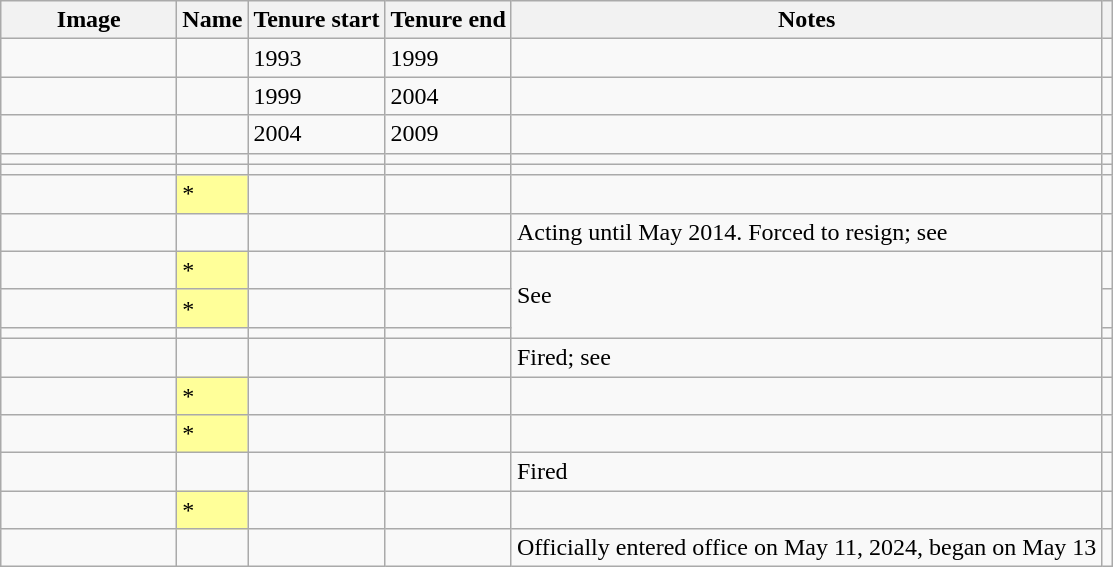<table class="wikitable sortable sticky-header">
<tr>
<th scope="col" class="unsortable" style="width: 110px;">Image</th>
<th scope="col">Name</th>
<th scope="col">Tenure start</th>
<th scope="col">Tenure end</th>
<th scope="col" class="unsortable">Notes</th>
<th scope="col" class="unsortable"></th>
</tr>
<tr>
<td></td>
<td></td>
<td>1993</td>
<td>1999</td>
<td></td>
<td></td>
</tr>
<tr>
<td></td>
<td></td>
<td>1999</td>
<td>2004</td>
<td></td>
<td></td>
</tr>
<tr>
<td></td>
<td></td>
<td>2004</td>
<td>2009</td>
<td></td>
<td></td>
</tr>
<tr>
<td></td>
<td></td>
<td></td>
<td></td>
<td></td>
<td></td>
</tr>
<tr>
<td></td>
<td></td>
<td></td>
<td></td>
<td></td>
<td></td>
</tr>
<tr>
<td></td>
<td style="background-color:#FFFF99">*</td>
<td></td>
<td></td>
<td></td>
<td></td>
</tr>
<tr>
<td></td>
<td></td>
<td></td>
<td></td>
<td>Acting until May 2014. Forced to resign; see </td>
<td></td>
</tr>
<tr>
<td></td>
<td style="background-color:#FFFF99">*</td>
<td></td>
<td></td>
<td rowspan="3">See </td>
<td></td>
</tr>
<tr>
<td></td>
<td style="background-color:#FFFF99">*</td>
<td></td>
<td></td>
<td></td>
</tr>
<tr>
<td></td>
<td></td>
<td></td>
<td></td>
<td></td>
</tr>
<tr>
<td></td>
<td></td>
<td></td>
<td></td>
<td>Fired; see </td>
<td></td>
</tr>
<tr id="Allison">
<td></td>
<td style="background-color:#FFFF99">*</td>
<td></td>
<td></td>
<td></td>
<td></td>
</tr>
<tr>
<td></td>
<td style="background-color:#FFFF99">*</td>
<td></td>
<td></td>
<td></td>
<td></td>
</tr>
<tr>
<td></td>
<td></td>
<td></td>
<td></td>
<td>Fired</td>
<td></td>
</tr>
<tr id="Allison 2">
<td></td>
<td style="background-color:#FFFF99">*</td>
<td></td>
<td></td>
<td></td>
<td></td>
</tr>
<tr>
<td></td>
<td></td>
<td></td>
<td></td>
<td>Officially entered office on May 11, 2024, began on May 13</td>
<td></td>
</tr>
</table>
